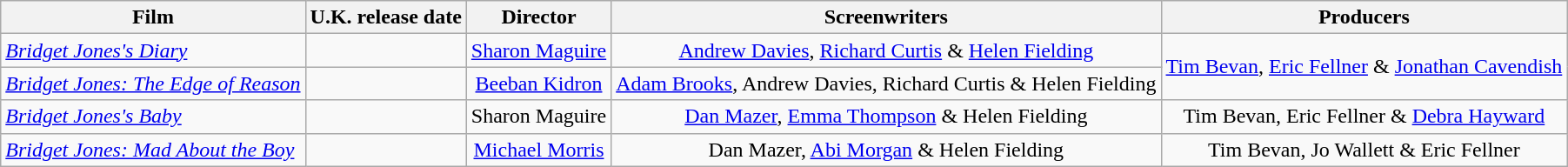<table class="wikitable plainrowheaders" style="text-align:center;">
<tr>
<th>Film</th>
<th>U.K. release date</th>
<th>Director</th>
<th>Screenwriters</th>
<th colspan="2">Producers</th>
</tr>
<tr>
<td style="text-align:left"><a href='#'><em>Bridget Jones's Diary</em></a></td>
<td style="text-align:left"></td>
<td><a href='#'>Sharon Maguire</a></td>
<td><a href='#'>Andrew Davies</a>, <a href='#'>Richard Curtis</a> & <a href='#'>Helen Fielding</a></td>
<td rowspan="2"><a href='#'>Tim Bevan</a>, <a href='#'>Eric Fellner</a> & <a href='#'>Jonathan Cavendish</a></td>
</tr>
<tr>
<td style="text-align:left"><a href='#'><em>Bridget Jones: The Edge of Reason</em></a></td>
<td style="text-align:left"></td>
<td><a href='#'>Beeban Kidron</a></td>
<td><a href='#'>Adam Brooks</a>, Andrew Davies, Richard Curtis & Helen Fielding</td>
</tr>
<tr>
<td style="text-align:left"><a href='#'><em>Bridget Jones's Baby</em></a></td>
<td style="text-align:left"></td>
<td>Sharon Maguire</td>
<td><a href='#'>Dan Mazer</a>, <a href='#'>Emma Thompson</a> & Helen Fielding</td>
<td>Tim Bevan, Eric Fellner & <a href='#'>Debra Hayward</a></td>
</tr>
<tr>
<td style="text-align:left"><a href='#'><em>Bridget Jones: Mad About the Boy</em></a></td>
<td style="text-align:left"></td>
<td><a href='#'>Michael Morris</a></td>
<td>Dan Mazer, <a href='#'>Abi Morgan</a> & Helen Fielding</td>
<td>Tim Bevan, Jo Wallett & Eric Fellner</td>
</tr>
</table>
